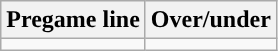<table class="wikitable">
<tr align="center">
<th>Pregame line</th>
<th>Over/under</th>
</tr>
<tr align="center">
<td></td>
<td></td>
</tr>
</table>
